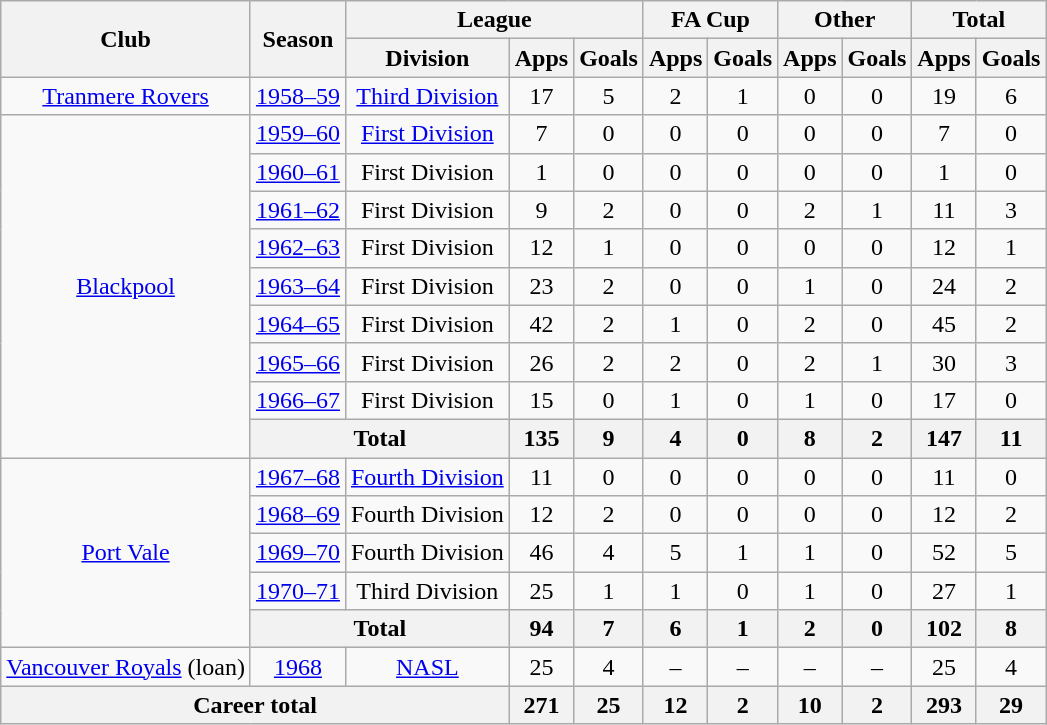<table class="wikitable" style="text-align: center;">
<tr>
<th rowspan="2">Club</th>
<th rowspan="2">Season</th>
<th colspan="3">League</th>
<th colspan="2">FA Cup</th>
<th colspan="2">Other</th>
<th colspan="2">Total</th>
</tr>
<tr>
<th>Division</th>
<th>Apps</th>
<th>Goals</th>
<th>Apps</th>
<th>Goals</th>
<th>Apps</th>
<th>Goals</th>
<th>Apps</th>
<th>Goals</th>
</tr>
<tr>
<td><a href='#'>Tranmere Rovers</a></td>
<td><a href='#'>1958–59</a></td>
<td><a href='#'>Third Division</a></td>
<td>17</td>
<td>5</td>
<td>2</td>
<td>1</td>
<td>0</td>
<td>0</td>
<td>19</td>
<td>6</td>
</tr>
<tr>
<td rowspan="9"><a href='#'>Blackpool</a></td>
<td><a href='#'>1959–60</a></td>
<td><a href='#'>First Division</a></td>
<td>7</td>
<td>0</td>
<td>0</td>
<td>0</td>
<td>0</td>
<td>0</td>
<td>7</td>
<td>0</td>
</tr>
<tr>
<td><a href='#'>1960–61</a></td>
<td>First Division</td>
<td>1</td>
<td>0</td>
<td>0</td>
<td>0</td>
<td>0</td>
<td>0</td>
<td>1</td>
<td>0</td>
</tr>
<tr>
<td><a href='#'>1961–62</a></td>
<td>First Division</td>
<td>9</td>
<td>2</td>
<td>0</td>
<td>0</td>
<td>2</td>
<td>1</td>
<td>11</td>
<td>3</td>
</tr>
<tr>
<td><a href='#'>1962–63</a></td>
<td>First Division</td>
<td>12</td>
<td>1</td>
<td>0</td>
<td>0</td>
<td>0</td>
<td>0</td>
<td>12</td>
<td>1</td>
</tr>
<tr>
<td><a href='#'>1963–64</a></td>
<td>First Division</td>
<td>23</td>
<td>2</td>
<td>0</td>
<td>0</td>
<td>1</td>
<td>0</td>
<td>24</td>
<td>2</td>
</tr>
<tr>
<td><a href='#'>1964–65</a></td>
<td>First Division</td>
<td>42</td>
<td>2</td>
<td>1</td>
<td>0</td>
<td>2</td>
<td>0</td>
<td>45</td>
<td>2</td>
</tr>
<tr>
<td><a href='#'>1965–66</a></td>
<td>First Division</td>
<td>26</td>
<td>2</td>
<td>2</td>
<td>0</td>
<td>2</td>
<td>1</td>
<td>30</td>
<td>3</td>
</tr>
<tr>
<td><a href='#'>1966–67</a></td>
<td>First Division</td>
<td>15</td>
<td>0</td>
<td>1</td>
<td>0</td>
<td>1</td>
<td>0</td>
<td>17</td>
<td>0</td>
</tr>
<tr>
<th colspan="2">Total</th>
<th>135</th>
<th>9</th>
<th>4</th>
<th>0</th>
<th>8</th>
<th>2</th>
<th>147</th>
<th>11</th>
</tr>
<tr>
<td rowspan="5"><a href='#'>Port Vale</a></td>
<td><a href='#'>1967–68</a></td>
<td><a href='#'>Fourth Division</a></td>
<td>11</td>
<td>0</td>
<td>0</td>
<td>0</td>
<td>0</td>
<td>0</td>
<td>11</td>
<td>0</td>
</tr>
<tr>
<td><a href='#'>1968–69</a></td>
<td>Fourth Division</td>
<td>12</td>
<td>2</td>
<td>0</td>
<td>0</td>
<td>0</td>
<td>0</td>
<td>12</td>
<td>2</td>
</tr>
<tr>
<td><a href='#'>1969–70</a></td>
<td>Fourth Division</td>
<td>46</td>
<td>4</td>
<td>5</td>
<td>1</td>
<td>1</td>
<td>0</td>
<td>52</td>
<td>5</td>
</tr>
<tr>
<td><a href='#'>1970–71</a></td>
<td>Third Division</td>
<td>25</td>
<td>1</td>
<td>1</td>
<td>0</td>
<td>1</td>
<td>0</td>
<td>27</td>
<td>1</td>
</tr>
<tr>
<th colspan="2">Total</th>
<th>94</th>
<th>7</th>
<th>6</th>
<th>1</th>
<th>2</th>
<th>0</th>
<th>102</th>
<th>8</th>
</tr>
<tr>
<td><a href='#'>Vancouver Royals</a> (loan)</td>
<td><a href='#'>1968</a></td>
<td><a href='#'>NASL</a></td>
<td>25</td>
<td>4</td>
<td>–</td>
<td>–</td>
<td>–</td>
<td>–</td>
<td>25</td>
<td>4</td>
</tr>
<tr>
<th colspan="3">Career total</th>
<th>271</th>
<th>25</th>
<th>12</th>
<th>2</th>
<th>10</th>
<th>2</th>
<th>293</th>
<th>29</th>
</tr>
</table>
